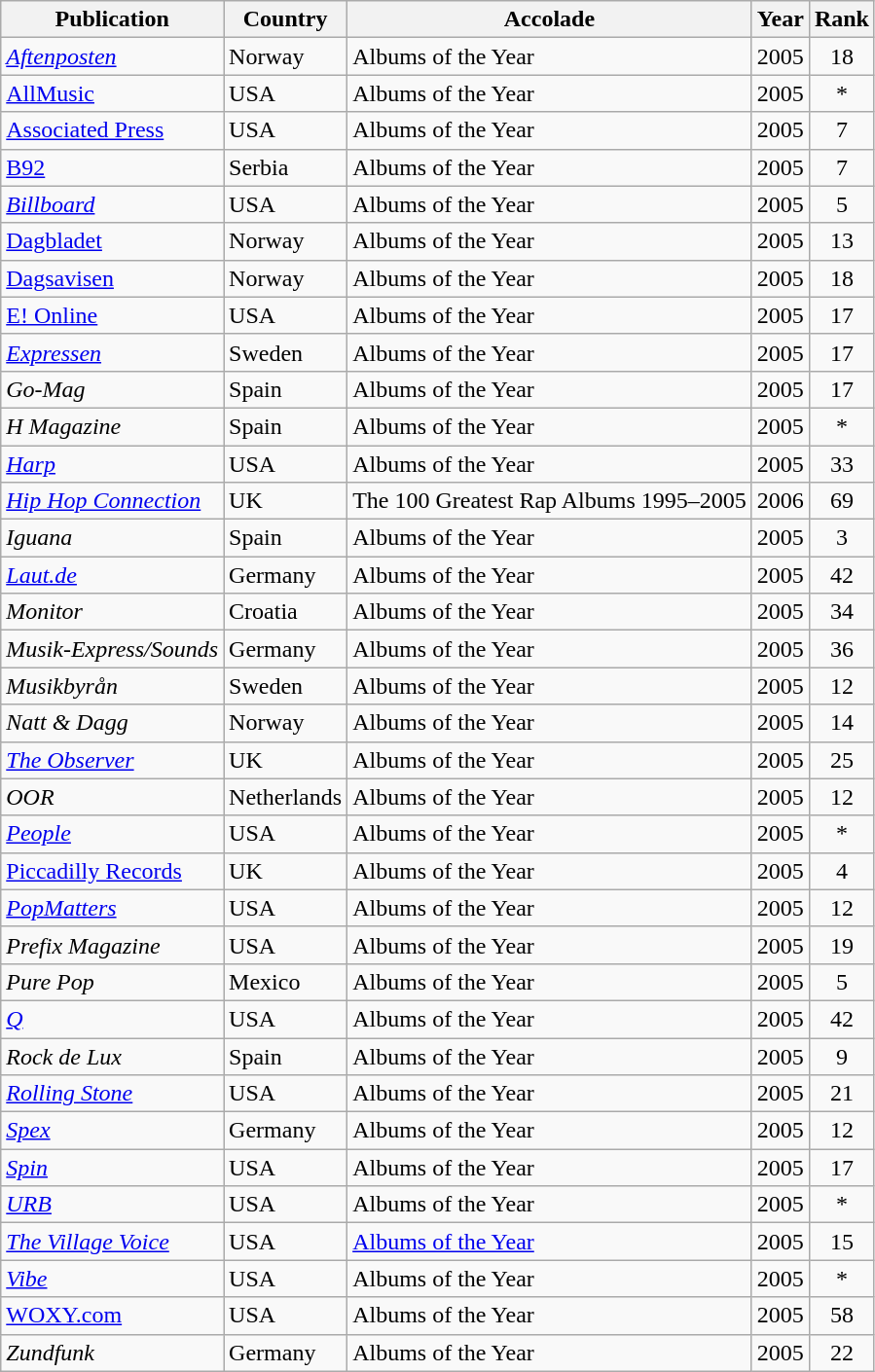<table class="wikitable">
<tr>
<th>Publication</th>
<th>Country</th>
<th>Accolade</th>
<th>Year</th>
<th style="text-align:center;">Rank</th>
</tr>
<tr>
<td><em><a href='#'>Aftenposten</a></em></td>
<td>Norway</td>
<td>Albums of the Year</td>
<td>2005</td>
<td style="text-align:center;">18</td>
</tr>
<tr>
<td><a href='#'>AllMusic</a></td>
<td>USA</td>
<td>Albums of the Year</td>
<td>2005</td>
<td style="text-align:center;">*</td>
</tr>
<tr>
<td><a href='#'>Associated Press</a></td>
<td>USA</td>
<td>Albums of the Year</td>
<td>2005</td>
<td style="text-align:center;">7</td>
</tr>
<tr>
<td><a href='#'>B92</a></td>
<td>Serbia</td>
<td>Albums of the Year</td>
<td>2005</td>
<td style="text-align:center;">7</td>
</tr>
<tr>
<td><em><a href='#'>Billboard</a></em></td>
<td>USA</td>
<td>Albums of the Year</td>
<td>2005</td>
<td style="text-align:center;">5</td>
</tr>
<tr>
<td><a href='#'>Dagbladet</a></td>
<td>Norway</td>
<td>Albums of the Year</td>
<td>2005</td>
<td style="text-align:center;">13</td>
</tr>
<tr>
<td><a href='#'>Dagsavisen</a></td>
<td>Norway</td>
<td>Albums of the Year</td>
<td>2005</td>
<td style="text-align:center;">18</td>
</tr>
<tr>
<td><a href='#'>E! Online</a></td>
<td>USA</td>
<td>Albums of the Year</td>
<td>2005</td>
<td style="text-align:center;">17</td>
</tr>
<tr>
<td><em><a href='#'>Expressen</a></em></td>
<td>Sweden</td>
<td>Albums of the Year</td>
<td>2005</td>
<td style="text-align:center;">17</td>
</tr>
<tr>
<td><em>Go-Mag</em></td>
<td>Spain</td>
<td>Albums of the Year</td>
<td>2005</td>
<td style="text-align:center;">17</td>
</tr>
<tr>
<td><em>H Magazine</em></td>
<td>Spain</td>
<td>Albums of the Year</td>
<td>2005</td>
<td style="text-align:center;">*</td>
</tr>
<tr>
<td><em><a href='#'>Harp</a></em></td>
<td>USA</td>
<td>Albums of the Year</td>
<td>2005</td>
<td style="text-align:center;">33</td>
</tr>
<tr>
<td><em><a href='#'>Hip Hop Connection</a></em></td>
<td>UK</td>
<td>The 100 Greatest Rap Albums 1995–2005</td>
<td>2006</td>
<td style="text-align:center;">69</td>
</tr>
<tr>
<td><em>Iguana</em></td>
<td>Spain</td>
<td>Albums of the Year</td>
<td>2005</td>
<td style="text-align:center;">3</td>
</tr>
<tr>
<td><em><a href='#'>Laut.de</a></em></td>
<td>Germany</td>
<td>Albums of the Year</td>
<td>2005</td>
<td style="text-align:center;">42</td>
</tr>
<tr>
<td><em>Monitor</em></td>
<td>Croatia</td>
<td>Albums of the Year</td>
<td>2005</td>
<td style="text-align:center;">34</td>
</tr>
<tr>
<td><em>Musik-Express/Sounds</em></td>
<td>Germany</td>
<td>Albums of the Year</td>
<td>2005</td>
<td style="text-align:center;">36</td>
</tr>
<tr>
<td><em>Musikbyrån</em></td>
<td>Sweden</td>
<td>Albums of the Year</td>
<td>2005</td>
<td style="text-align:center;">12</td>
</tr>
<tr>
<td><em>Natt & Dagg</em></td>
<td>Norway</td>
<td>Albums of the Year</td>
<td>2005</td>
<td style="text-align:center;">14</td>
</tr>
<tr>
<td><em><a href='#'>The Observer</a></em></td>
<td>UK</td>
<td>Albums of the Year</td>
<td>2005</td>
<td style="text-align:center;">25</td>
</tr>
<tr>
<td><em>OOR</em></td>
<td>Netherlands</td>
<td>Albums of the Year</td>
<td>2005</td>
<td style="text-align:center;">12</td>
</tr>
<tr>
<td><em><a href='#'>People</a></em></td>
<td>USA</td>
<td>Albums of the Year</td>
<td>2005</td>
<td style="text-align:center;">*</td>
</tr>
<tr>
<td><a href='#'>Piccadilly Records</a></td>
<td>UK</td>
<td>Albums of the Year</td>
<td>2005</td>
<td style="text-align:center;">4</td>
</tr>
<tr>
<td><em><a href='#'>PopMatters</a></em></td>
<td>USA</td>
<td>Albums of the Year</td>
<td>2005</td>
<td style="text-align:center;">12</td>
</tr>
<tr>
<td><em>Prefix Magazine</em></td>
<td>USA</td>
<td>Albums of the Year</td>
<td>2005</td>
<td style="text-align:center;">19</td>
</tr>
<tr>
<td><em>Pure Pop</em></td>
<td>Mexico</td>
<td>Albums of the Year</td>
<td>2005</td>
<td style="text-align:center;">5</td>
</tr>
<tr>
<td><em><a href='#'>Q</a></em></td>
<td>USA</td>
<td>Albums of the Year</td>
<td>2005</td>
<td style="text-align:center;">42</td>
</tr>
<tr>
<td><em>Rock de Lux</em></td>
<td>Spain</td>
<td>Albums of the Year</td>
<td>2005</td>
<td style="text-align:center;">9</td>
</tr>
<tr>
<td><em><a href='#'>Rolling Stone</a></em></td>
<td>USA</td>
<td>Albums of the Year</td>
<td>2005</td>
<td style="text-align:center;">21</td>
</tr>
<tr>
<td><em><a href='#'>Spex</a></em></td>
<td>Germany</td>
<td>Albums of the Year</td>
<td>2005</td>
<td style="text-align:center;">12</td>
</tr>
<tr>
<td><em><a href='#'>Spin</a></em></td>
<td>USA</td>
<td>Albums of the Year</td>
<td>2005</td>
<td style="text-align:center;">17</td>
</tr>
<tr>
<td><em><a href='#'>URB</a></em></td>
<td>USA</td>
<td>Albums of the Year</td>
<td>2005</td>
<td style="text-align:center;">*</td>
</tr>
<tr>
<td><em><a href='#'>The Village Voice</a></em></td>
<td>USA</td>
<td><a href='#'>Albums of the Year</a></td>
<td>2005</td>
<td style="text-align:center;">15</td>
</tr>
<tr>
<td><em><a href='#'>Vibe</a></em></td>
<td>USA</td>
<td>Albums of the Year</td>
<td>2005</td>
<td style="text-align:center;">*</td>
</tr>
<tr>
<td><a href='#'>WOXY.com</a></td>
<td>USA</td>
<td>Albums of the Year</td>
<td>2005</td>
<td style="text-align:center;">58</td>
</tr>
<tr>
<td><em>Zundfunk</em></td>
<td>Germany</td>
<td>Albums of the Year</td>
<td>2005</td>
<td style="text-align:center;">22</td>
</tr>
</table>
